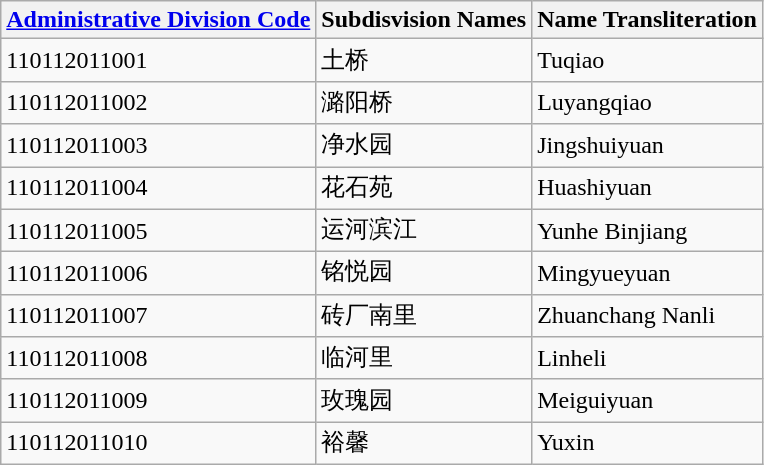<table class="wikitable sortable">
<tr>
<th><a href='#'>Administrative Division Code</a></th>
<th>Subdisvision Names</th>
<th>Name Transliteration</th>
</tr>
<tr>
<td>110112011001</td>
<td>土桥</td>
<td>Tuqiao</td>
</tr>
<tr>
<td>110112011002</td>
<td>潞阳桥</td>
<td>Luyangqiao</td>
</tr>
<tr>
<td>110112011003</td>
<td>净水园</td>
<td>Jingshuiyuan</td>
</tr>
<tr>
<td>110112011004</td>
<td>花石苑</td>
<td>Huashiyuan</td>
</tr>
<tr>
<td>110112011005</td>
<td>运河滨江</td>
<td>Yunhe Binjiang</td>
</tr>
<tr>
<td>110112011006</td>
<td>铭悦园</td>
<td>Mingyueyuan</td>
</tr>
<tr>
<td>110112011007</td>
<td>砖厂南里</td>
<td>Zhuanchang Nanli</td>
</tr>
<tr>
<td>110112011008</td>
<td>临河里</td>
<td>Linheli</td>
</tr>
<tr>
<td>110112011009</td>
<td>玫瑰园</td>
<td>Meiguiyuan</td>
</tr>
<tr>
<td>110112011010</td>
<td>裕馨</td>
<td>Yuxin</td>
</tr>
</table>
